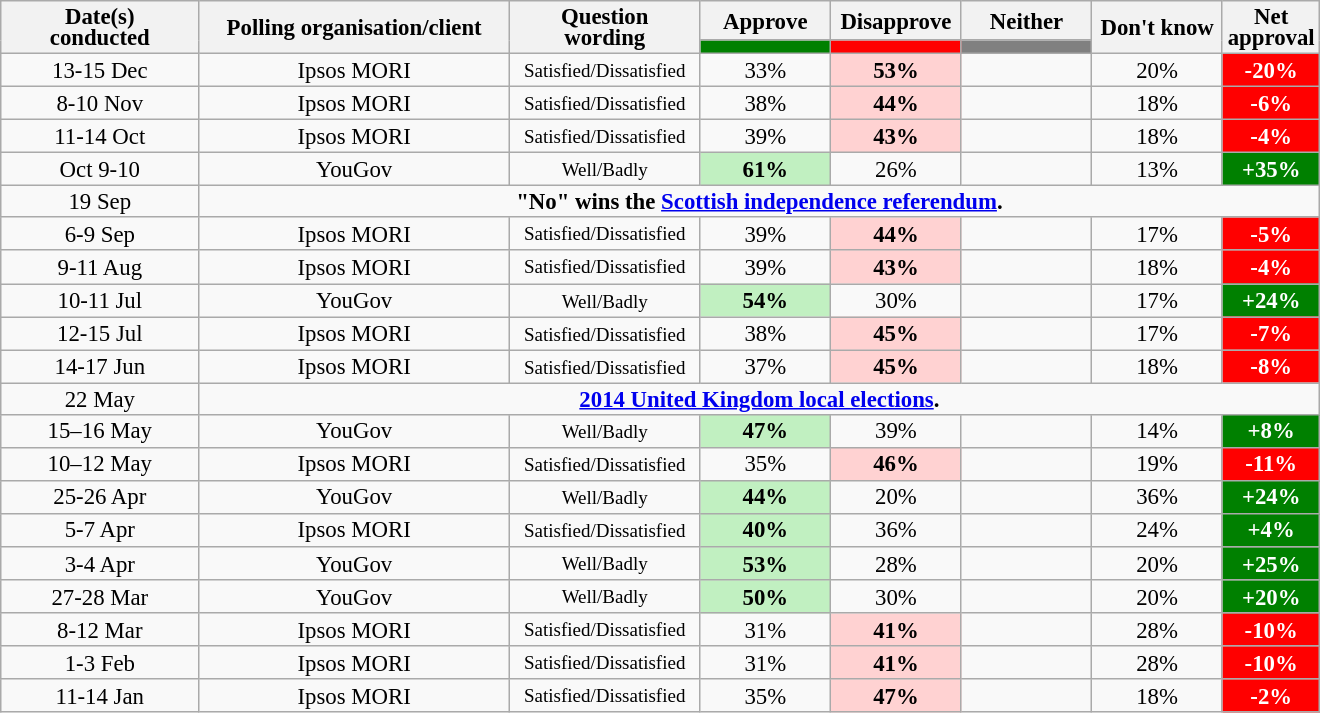<table class="wikitable collapsible sortable" style="text-align:center;font-size:95%;line-height:14px;">
<tr>
<th style="width:125px;" rowspan="2">Date(s)<br>conducted</th>
<th style="width:200px;" rowspan="2">Polling organisation/client</th>
<th style="width:120px;" rowspan="2">Question<br>wording</th>
<th class="unsortable" style="width:80px;">Approve</th>
<th class="unsortable" style="width: 80px;">Disapprove</th>
<th class="unsortable" style="width:80px;">Neither</th>
<th class="unsortable" style="width:80px;" rowspan="2">Don't know</th>
<th class="unsortable" style="width:20px;" rowspan="2">Net approval</th>
</tr>
<tr>
<th class="unsortable" style="background:green;width:60px;"></th>
<th class="unsortable" style="background:red;width:60px;"></th>
<th class="unsortable" style="background:grey;width:60px;"></th>
</tr>
<tr>
<td>13-15 Dec</td>
<td>Ipsos MORI</td>
<td><small>Satisfied/Dissatisfied</small></td>
<td>33%</td>
<td style="background:#FFD2D2"><strong>53%</strong></td>
<td></td>
<td>20%</td>
<td style="background:red;color:white;"><strong>-20%</strong></td>
</tr>
<tr>
<td>8-10 Nov</td>
<td>Ipsos MORI</td>
<td><small>Satisfied/Dissatisfied</small></td>
<td>38%</td>
<td style="background:#FFD2D2"><strong>44%</strong></td>
<td></td>
<td>18%</td>
<td style="background:red;color:white;"><strong>-6%</strong></td>
</tr>
<tr>
<td>11-14 Oct</td>
<td>Ipsos MORI</td>
<td><small>Satisfied/Dissatisfied</small></td>
<td>39%</td>
<td style="background:#FFD2D2"><strong>43%</strong></td>
<td></td>
<td>18%</td>
<td style="background:red;color:white;"><strong>-4%</strong></td>
</tr>
<tr>
<td>Oct 9-10</td>
<td>YouGov</td>
<td><small>Well/Badly</small></td>
<td style="background:#C1F0C1"><strong>61%</strong></td>
<td>26%</td>
<td></td>
<td>13%</td>
<td style="background:green;color:white;"><strong>+35%</strong></td>
</tr>
<tr>
<td>19 Sep</td>
<td colspan="7"><strong>"No" wins the <a href='#'>Scottish independence referendum</a>.</strong></td>
</tr>
<tr>
<td>6-9 Sep</td>
<td>Ipsos MORI</td>
<td><small>Satisfied/Dissatisfied</small></td>
<td>39%</td>
<td style="background:#FFD2D2"><strong>44%</strong></td>
<td></td>
<td>17%</td>
<td style="background:red;color:white;"><strong>-5%</strong></td>
</tr>
<tr>
<td>9-11 Aug</td>
<td>Ipsos MORI</td>
<td><small>Satisfied/Dissatisfied</small></td>
<td>39%</td>
<td style="background:#FFD2D2"><strong>43%</strong></td>
<td></td>
<td>18%</td>
<td style="background:red;color:white;"><strong>-4%</strong></td>
</tr>
<tr>
<td>10-11 Jul</td>
<td>YouGov</td>
<td><small>Well/Badly</small></td>
<td style="background:#C1F0C1"><strong>54%</strong></td>
<td>30%</td>
<td></td>
<td>17%</td>
<td style="background:green;color:white;"><strong>+24%</strong></td>
</tr>
<tr>
<td>12-15 Jul</td>
<td>Ipsos MORI</td>
<td><small>Satisfied/Dissatisfied</small></td>
<td>38%</td>
<td style="background:#FFD2D2"><strong>45%</strong></td>
<td></td>
<td>17%</td>
<td style="background:red;color:white;"><strong>-7%</strong></td>
</tr>
<tr>
<td>14-17 Jun</td>
<td>Ipsos MORI</td>
<td><small>Satisfied/Dissatisfied</small></td>
<td>37%</td>
<td style="background:#FFD2D2"><strong>45%</strong></td>
<td></td>
<td>18%</td>
<td style="background:red;color:white;"><strong>-8%</strong></td>
</tr>
<tr>
<td>22 May</td>
<td colspan="7"><strong><a href='#'>2014 United Kingdom local elections</a>.</strong></td>
</tr>
<tr>
<td>15–16 May</td>
<td>YouGov</td>
<td><small>Well/Badly</small></td>
<td style="background:#C1F0C1"><strong>47%</strong></td>
<td>39%</td>
<td></td>
<td>14%</td>
<td style="background:green;color:white;"><strong>+8%</strong></td>
</tr>
<tr>
<td>10–12 May</td>
<td>Ipsos MORI</td>
<td><small>Satisfied/Dissatisfied</small></td>
<td>35%</td>
<td style="background:#FFD2D2"><strong>46%</strong></td>
<td></td>
<td>19%</td>
<td style="background:red;color:white;"><strong>-11%</strong></td>
</tr>
<tr>
<td>25-26 Apr</td>
<td>YouGov</td>
<td><small>Well/Badly</small></td>
<td style="background:#C1F0C1"><strong>44%</strong></td>
<td>20%</td>
<td></td>
<td>36%</td>
<td style="background:green;color:white;"><strong>+24%</strong></td>
</tr>
<tr>
<td>5-7 Apr</td>
<td>Ipsos MORI</td>
<td><small>Satisfied/Dissatisfied</small></td>
<td style="background:#C1F0C1"><strong>40%</strong></td>
<td>36%</td>
<td></td>
<td>24%</td>
<td style="background:green;color:white;"><strong>+4%</strong></td>
</tr>
<tr>
<td>3-4 Apr</td>
<td>YouGov</td>
<td><small>Well/Badly</small></td>
<td style="background:#C1F0C1"><strong>53%</strong></td>
<td>28%</td>
<td></td>
<td>20%</td>
<td style="background:green;color:white;"><strong>+25%</strong></td>
</tr>
<tr>
<td>27-28 Mar</td>
<td>YouGov</td>
<td><small>Well/Badly</small></td>
<td style="background:#C1F0C1"><strong>50%</strong></td>
<td>30%</td>
<td></td>
<td>20%</td>
<td style="background:green;color:white;"><strong>+20%</strong></td>
</tr>
<tr>
<td>8-12 Mar</td>
<td>Ipsos MORI</td>
<td><small>Satisfied/Dissatisfied</small></td>
<td>31%</td>
<td style="background:#FFD2D2"><strong>41%</strong></td>
<td></td>
<td>28%</td>
<td style="background:red;color:white;"><strong>-10%</strong></td>
</tr>
<tr>
<td>1-3 Feb</td>
<td>Ipsos MORI</td>
<td><small>Satisfied/Dissatisfied</small></td>
<td>31%</td>
<td style="background:#FFD2D2"><strong>41%</strong></td>
<td></td>
<td>28%</td>
<td style="background:red;color:white;"><strong>-10%</strong></td>
</tr>
<tr>
<td>11-14 Jan</td>
<td>Ipsos MORI</td>
<td><small>Satisfied/Dissatisfied</small></td>
<td>35%</td>
<td style="background:#FFD2D2"><strong>47%</strong></td>
<td></td>
<td>18%</td>
<td style="background:red;color:white;"><strong>-2%</strong></td>
</tr>
</table>
